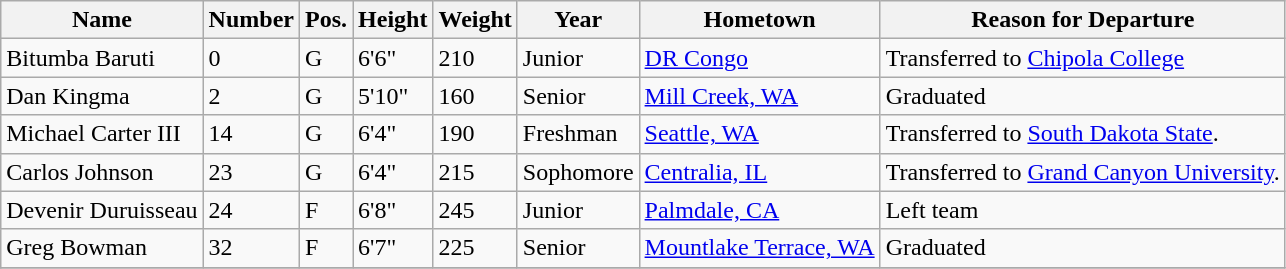<table class="wikitable sortable" style="font-size:100%;" border="1">
<tr>
<th>Name</th>
<th>Number</th>
<th>Pos.</th>
<th>Height</th>
<th>Weight</th>
<th>Year</th>
<th>Hometown</th>
<th class="unsortable">Reason for Departure</th>
</tr>
<tr>
<td>Bitumba Baruti</td>
<td>0</td>
<td>G</td>
<td>6'6"</td>
<td>210</td>
<td>Junior</td>
<td><a href='#'>DR Congo</a></td>
<td>Transferred to <a href='#'>Chipola College</a></td>
</tr>
<tr>
<td>Dan Kingma</td>
<td>2</td>
<td>G</td>
<td>5'10"</td>
<td>160</td>
<td>Senior</td>
<td><a href='#'>Mill Creek, WA</a></td>
<td>Graduated</td>
</tr>
<tr>
<td>Michael Carter III</td>
<td>14</td>
<td>G</td>
<td>6'4"</td>
<td>190</td>
<td>Freshman</td>
<td><a href='#'>Seattle, WA</a></td>
<td>Transferred to <a href='#'>South Dakota State</a>.</td>
</tr>
<tr>
<td>Carlos Johnson</td>
<td>23</td>
<td>G</td>
<td>6'4"</td>
<td>215</td>
<td>Sophomore</td>
<td><a href='#'>Centralia, IL</a></td>
<td>Transferred to <a href='#'>Grand Canyon University</a>.</td>
</tr>
<tr>
<td>Devenir Duruisseau</td>
<td>24</td>
<td>F</td>
<td>6'8"</td>
<td>245</td>
<td>Junior</td>
<td><a href='#'>Palmdale, CA</a></td>
<td>Left team</td>
</tr>
<tr>
<td>Greg Bowman</td>
<td>32</td>
<td>F</td>
<td>6'7"</td>
<td>225</td>
<td>Senior</td>
<td><a href='#'>Mountlake Terrace, WA</a></td>
<td>Graduated</td>
</tr>
<tr>
</tr>
</table>
